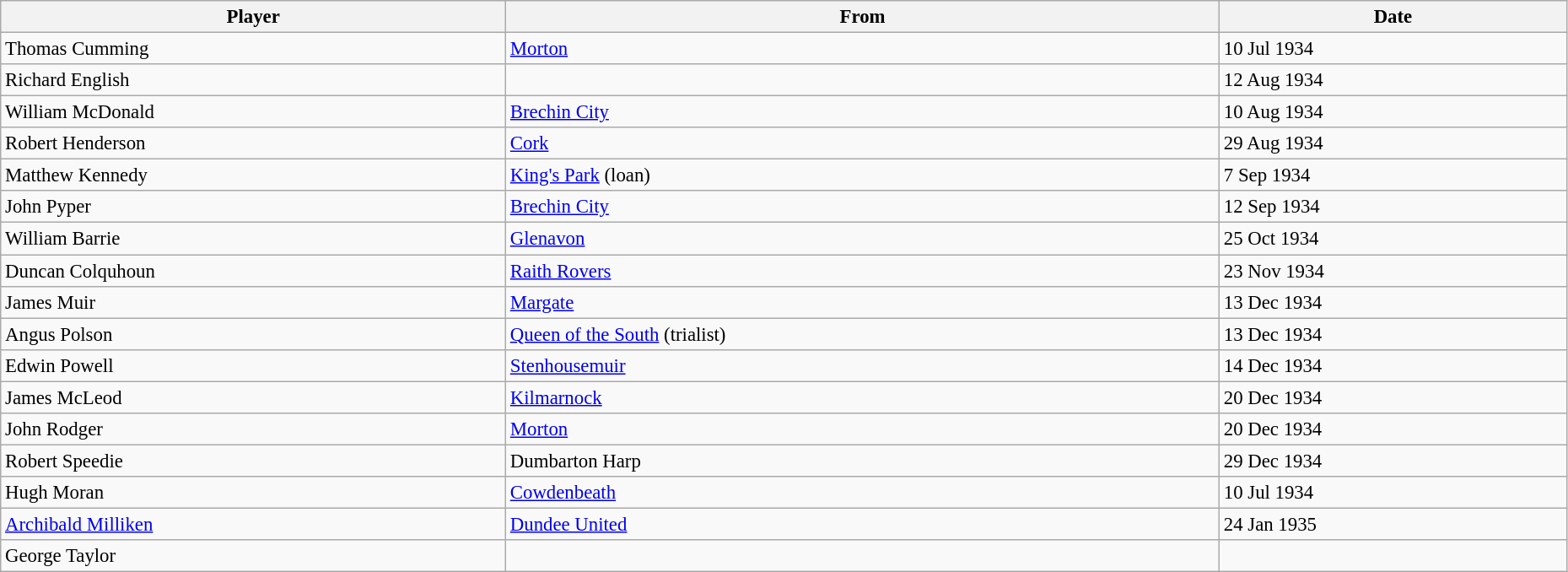<table class="wikitable" style="text-align:center; font-size:95%;width:98%; text-align:left">
<tr>
<th>Player</th>
<th>From</th>
<th>Date</th>
</tr>
<tr>
<td> Thomas Cumming</td>
<td> <a href='#'>Morton</a></td>
<td>10 Jul 1934</td>
</tr>
<tr>
<td> Richard English</td>
<td></td>
<td>12 Aug 1934</td>
</tr>
<tr>
<td> William McDonald</td>
<td> <a href='#'>Brechin City</a></td>
<td>10 Aug 1934</td>
</tr>
<tr>
<td> Robert Henderson</td>
<td> <a href='#'>Cork</a></td>
<td>29 Aug 1934</td>
</tr>
<tr>
<td> Matthew Kennedy</td>
<td> <a href='#'>King's Park</a> (loan)</td>
<td>7 Sep 1934</td>
</tr>
<tr>
<td> John Pyper</td>
<td> <a href='#'>Brechin City</a></td>
<td>12 Sep 1934</td>
</tr>
<tr>
<td> William Barrie</td>
<td> <a href='#'>Glenavon</a></td>
<td>25 Oct 1934</td>
</tr>
<tr>
<td> Duncan Colquhoun</td>
<td> <a href='#'>Raith Rovers</a></td>
<td>23 Nov 1934</td>
</tr>
<tr>
<td> James Muir</td>
<td> <a href='#'>Margate</a></td>
<td>13 Dec 1934</td>
</tr>
<tr>
<td> Angus Polson</td>
<td> <a href='#'>Queen of the South</a> (trialist)</td>
<td>13 Dec 1934</td>
</tr>
<tr>
<td> Edwin Powell</td>
<td> <a href='#'>Stenhousemuir</a></td>
<td>14 Dec 1934</td>
</tr>
<tr>
<td> James McLeod</td>
<td> <a href='#'>Kilmarnock</a></td>
<td>20 Dec 1934</td>
</tr>
<tr>
<td> John Rodger</td>
<td> <a href='#'>Morton</a></td>
<td>20 Dec 1934</td>
</tr>
<tr>
<td> Robert Speedie</td>
<td> Dumbarton Harp</td>
<td>29 Dec 1934</td>
</tr>
<tr>
<td> Hugh Moran</td>
<td> <a href='#'>Cowdenbeath</a></td>
<td>10 Jul 1934</td>
</tr>
<tr>
<td> <a href='#'>Archibald Milliken</a></td>
<td> <a href='#'>Dundee United</a></td>
<td>24 Jan 1935</td>
</tr>
<tr>
<td> George Taylor</td>
<td></td>
<td></td>
</tr>
</table>
